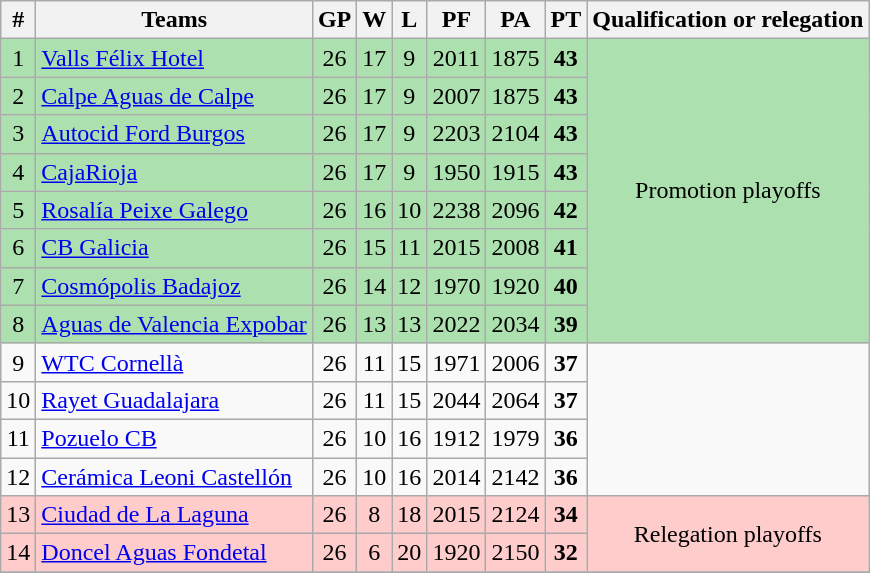<table class="wikitable" style="text-align: center;">
<tr>
<th>#</th>
<th>Teams</th>
<th>GP</th>
<th>W</th>
<th>L</th>
<th>PF</th>
<th>PA</th>
<th>PT</th>
<th>Qualification or relegation</th>
</tr>
<tr bgcolor=ACE1AF>
<td>1</td>
<td align="left"><a href='#'>Valls Félix Hotel</a></td>
<td>26</td>
<td>17</td>
<td>9</td>
<td>2011</td>
<td>1875</td>
<td><strong>43</strong></td>
<td rowspan=8>Promotion playoffs</td>
</tr>
<tr bgcolor=ACE1AF>
<td>2</td>
<td align="left"><a href='#'>Calpe Aguas de Calpe</a></td>
<td>26</td>
<td>17</td>
<td>9</td>
<td>2007</td>
<td>1875</td>
<td><strong>43</strong></td>
</tr>
<tr bgcolor=ACE1AF>
<td>3</td>
<td align="left"><a href='#'>Autocid Ford Burgos</a></td>
<td>26</td>
<td>17</td>
<td>9</td>
<td>2203</td>
<td>2104</td>
<td><strong>43</strong></td>
</tr>
<tr bgcolor=ACE1AF>
<td>4</td>
<td align="left"><a href='#'>CajaRioja</a></td>
<td>26</td>
<td>17</td>
<td>9</td>
<td>1950</td>
<td>1915</td>
<td><strong>43</strong></td>
</tr>
<tr bgcolor=ACE1AF>
<td>5</td>
<td align="left"><a href='#'>Rosalía Peixe Galego</a></td>
<td>26</td>
<td>16</td>
<td>10</td>
<td>2238</td>
<td>2096</td>
<td><strong>42</strong></td>
</tr>
<tr bgcolor=ACE1AF>
<td>6</td>
<td align="left"><a href='#'>CB Galicia</a></td>
<td>26</td>
<td>15</td>
<td>11</td>
<td>2015</td>
<td>2008</td>
<td><strong>41</strong></td>
</tr>
<tr bgcolor=ACE1AF>
<td>7</td>
<td align="left"><a href='#'>Cosmópolis Badajoz</a></td>
<td>26</td>
<td>14</td>
<td>12</td>
<td>1970</td>
<td>1920</td>
<td><strong>40</strong></td>
</tr>
<tr bgcolor=ACE1AF>
<td>8</td>
<td align="left"><a href='#'>Aguas de Valencia Expobar</a></td>
<td>26</td>
<td>13</td>
<td>13</td>
<td>2022</td>
<td>2034</td>
<td><strong>39</strong></td>
</tr>
<tr>
<td>9</td>
<td align="left"><a href='#'>WTC Cornellà</a></td>
<td>26</td>
<td>11</td>
<td>15</td>
<td>1971</td>
<td>2006</td>
<td><strong>37</strong></td>
</tr>
<tr>
<td>10</td>
<td align="left"><a href='#'>Rayet Guadalajara</a></td>
<td>26</td>
<td>11</td>
<td>15</td>
<td>2044</td>
<td>2064</td>
<td><strong>37</strong></td>
</tr>
<tr>
<td>11</td>
<td align="left"><a href='#'>Pozuelo CB</a></td>
<td>26</td>
<td>10</td>
<td>16</td>
<td>1912</td>
<td>1979</td>
<td><strong>36</strong></td>
</tr>
<tr>
<td>12</td>
<td align="left"><a href='#'>Cerámica Leoni Castellón</a></td>
<td>26</td>
<td>10</td>
<td>16</td>
<td>2014</td>
<td>2142</td>
<td><strong>36</strong></td>
</tr>
<tr bgcolor=FFCCCC>
<td>13</td>
<td align="left"><a href='#'>Ciudad de La Laguna</a></td>
<td>26</td>
<td>8</td>
<td>18</td>
<td>2015</td>
<td>2124</td>
<td><strong>34</strong></td>
<td rowspan=2>Relegation playoffs</td>
</tr>
<tr bgcolor=FFCCCC>
<td>14</td>
<td align="left"><a href='#'>Doncel Aguas Fondetal</a></td>
<td>26</td>
<td>6</td>
<td>20</td>
<td>1920</td>
<td>2150</td>
<td><strong>32</strong></td>
</tr>
<tr>
</tr>
</table>
